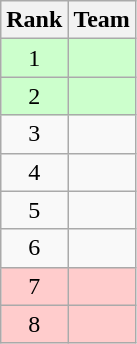<table class=wikitable style="text-align: center;">
<tr>
<th>Rank</th>
<th>Team</th>
</tr>
<tr style="background: #CCFFCC;">
<td>1</td>
<td style="text-align: left;"><strong></strong></td>
</tr>
<tr style="background: #CCFFCC;">
<td>2</td>
<td style="text-align: left;"><strong></strong></td>
</tr>
<tr>
<td>3</td>
<td style="text-align: left;"></td>
</tr>
<tr>
<td>4</td>
<td style="text-align: left;"></td>
</tr>
<tr>
<td>5</td>
<td style="text-align: left;"></td>
</tr>
<tr>
<td>6</td>
<td style="text-align: left;"></td>
</tr>
<tr style="background: #FFCCCC;">
<td>7</td>
<td style="text-align: left;"></td>
</tr>
<tr style="background: #FFCCCC;">
<td>8</td>
<td style="text-align: left;"></td>
</tr>
</table>
